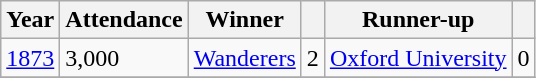<table class="wikitable">
<tr>
<th>Year</th>
<th>Attendance</th>
<th>Winner</th>
<th></th>
<th>Runner-up</th>
<th></th>
</tr>
<tr>
<td><a href='#'>1873</a></td>
<td>3,000</td>
<td><a href='#'>Wanderers</a></td>
<td>2</td>
<td><a href='#'>Oxford University</a></td>
<td>0</td>
</tr>
<tr>
</tr>
</table>
